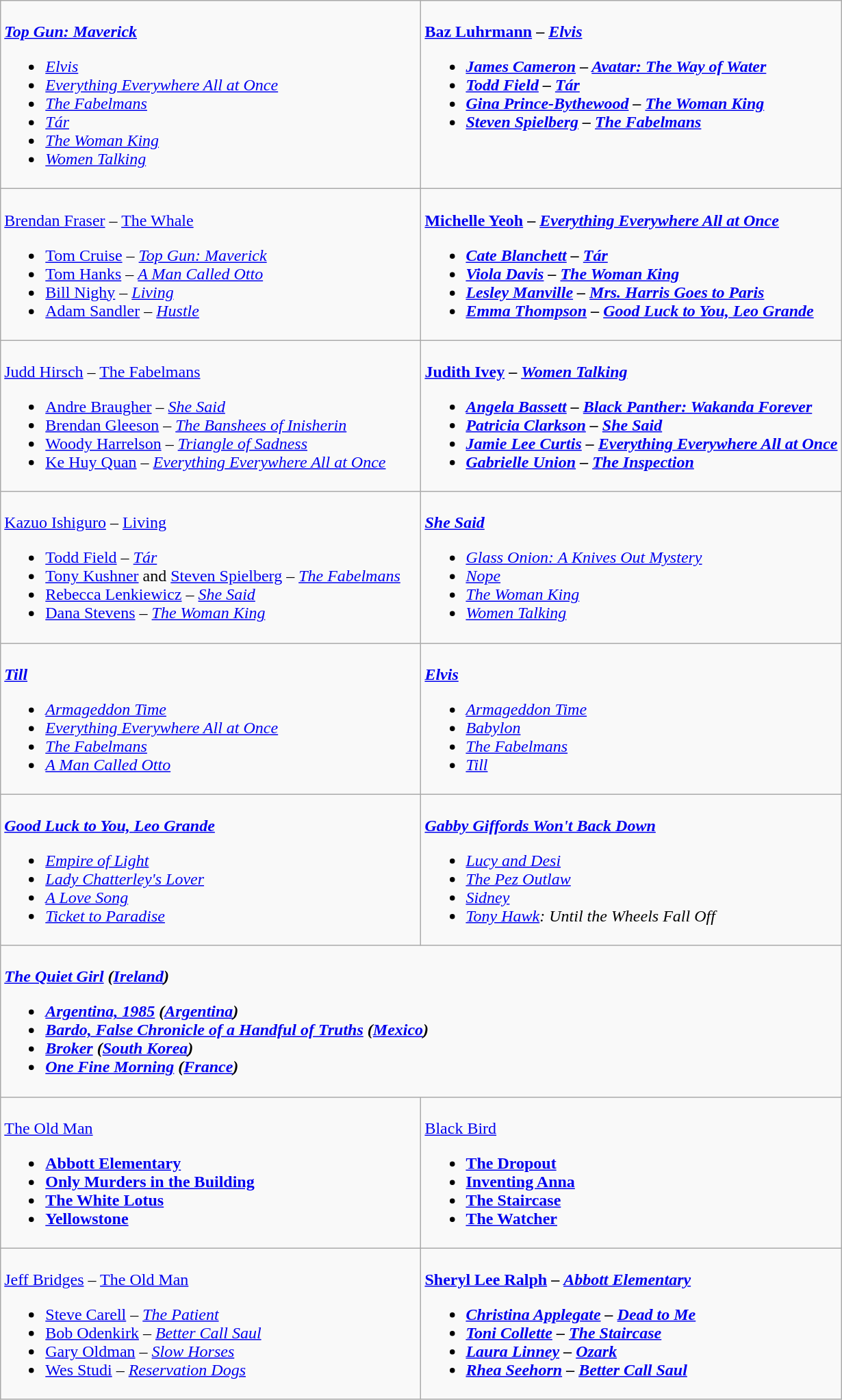<table class=wikitable>
<tr>
<td style="vertical-align:top; width:50%;"><br>
<strong><em><a href='#'>Top Gun: Maverick</a></em></strong><ul><li><em><a href='#'>Elvis</a></em></li><li><em><a href='#'>Everything Everywhere All at Once</a></em></li><li><em><a href='#'>The Fabelmans</a></em></li><li><em><a href='#'>Tár</a></em></li><li><em><a href='#'>The Woman King</a></em></li><li><em><a href='#'>Women Talking</a></em></li></ul></td>
<td style="vertical-align:top; width:50%;"><br>
<strong><a href='#'>Baz Luhrmann</a> – <em><a href='#'>Elvis</a><strong><em><ul><li><a href='#'>James Cameron</a> – </em><a href='#'>Avatar: The Way of Water</a><em></li><li><a href='#'>Todd Field</a> – </em><a href='#'>Tár</a><em></li><li><a href='#'>Gina Prince-Bythewood</a> – </em><a href='#'>The Woman King</a><em></li><li><a href='#'>Steven Spielberg</a> – </em><a href='#'>The Fabelmans</a><em></li></ul></td>
</tr>
<tr>
<td style="vertical-align:top; width:50%;"><br>
</strong><a href='#'>Brendan Fraser</a> – </em><a href='#'>The Whale</a></em></strong><ul><li><a href='#'>Tom Cruise</a> – <em><a href='#'>Top Gun: Maverick</a></em></li><li><a href='#'>Tom Hanks</a> – <em><a href='#'>A Man Called Otto</a></em></li><li><a href='#'>Bill Nighy</a> – <em><a href='#'>Living</a></em></li><li><a href='#'>Adam Sandler</a> – <em><a href='#'>Hustle</a></em></li></ul></td>
<td style="vertical-align:top; width:50%;"><br>
<strong><a href='#'>Michelle Yeoh</a> – <em><a href='#'>Everything Everywhere All at Once</a><strong><em><ul><li><a href='#'>Cate Blanchett</a> – </em><a href='#'>Tár</a><em></li><li><a href='#'>Viola Davis</a> – </em><a href='#'>The Woman King</a><em></li><li><a href='#'>Lesley Manville</a> – </em><a href='#'>Mrs. Harris Goes to Paris</a><em></li><li><a href='#'>Emma Thompson</a> – </em><a href='#'>Good Luck to You, Leo Grande</a><em></li></ul></td>
</tr>
<tr>
<td style="vertical-align:top; width:50%;"><br>
</strong><a href='#'>Judd Hirsch</a> – </em><a href='#'>The Fabelmans</a></em></strong><ul><li><a href='#'>Andre Braugher</a> – <em><a href='#'>She Said</a></em></li><li><a href='#'>Brendan Gleeson</a> – <em><a href='#'>The Banshees of Inisherin</a></em></li><li><a href='#'>Woody Harrelson</a> – <em><a href='#'>Triangle of Sadness</a></em></li><li><a href='#'>Ke Huy Quan</a> – <em><a href='#'>Everything Everywhere All at Once</a></em></li></ul></td>
<td style="vertical-align:top; width:50%;"><br>
<strong><a href='#'>Judith Ivey</a> – <em><a href='#'>Women Talking</a><strong><em><ul><li><a href='#'>Angela Bassett</a> – </em><a href='#'>Black Panther: Wakanda Forever</a><em></li><li><a href='#'>Patricia Clarkson</a> – </em><a href='#'>She Said</a><em></li><li><a href='#'>Jamie Lee Curtis</a> – </em><a href='#'>Everything Everywhere All at Once</a><em></li><li><a href='#'>Gabrielle Union</a> – </em><a href='#'>The Inspection</a><em></li></ul></td>
</tr>
<tr>
<td style="vertical-align:top; width:50%;"><br>
</strong><a href='#'>Kazuo Ishiguro</a> – </em><a href='#'>Living</a></em></strong><ul><li><a href='#'>Todd Field</a> – <em><a href='#'>Tár</a></em></li><li><a href='#'>Tony Kushner</a> and <a href='#'>Steven Spielberg</a> – <em><a href='#'>The Fabelmans</a></em></li><li><a href='#'>Rebecca Lenkiewicz</a> – <em><a href='#'>She Said</a></em></li><li><a href='#'>Dana Stevens</a> – <em><a href='#'>The Woman King</a></em></li></ul></td>
<td style="vertical-align:top; width:50%;"><br>
<strong><em><a href='#'>She Said</a></em></strong><ul><li><em><a href='#'>Glass Onion: A Knives Out Mystery</a></em></li><li><em><a href='#'>Nope</a></em></li><li><em><a href='#'>The Woman King</a></em></li><li><em><a href='#'>Women Talking</a></em></li></ul></td>
</tr>
<tr>
<td style="vertical-align:top; width:50%;"><br>
<strong><em><a href='#'>Till</a></em></strong><ul><li><em><a href='#'>Armageddon Time</a></em></li><li><em><a href='#'>Everything Everywhere All at Once</a></em></li><li><em><a href='#'>The Fabelmans</a></em></li><li><em><a href='#'>A Man Called Otto</a></em></li></ul></td>
<td style="vertical-align:top; width:50%;"><br>
<strong><em><a href='#'>Elvis</a></em></strong><ul><li><em><a href='#'>Armageddon Time</a></em></li><li><em><a href='#'>Babylon</a></em></li><li><em><a href='#'>The Fabelmans</a></em></li><li><em><a href='#'>Till</a></em></li></ul></td>
</tr>
<tr>
<td style="vertical-align:top; width:50%;"><br>
<strong><em><a href='#'>Good Luck to You, Leo Grande</a></em></strong><ul><li><em><a href='#'>Empire of Light</a></em></li><li><em><a href='#'>Lady Chatterley's Lover</a></em></li><li><em><a href='#'>A Love Song</a></em></li><li><em><a href='#'>Ticket to Paradise</a></em></li></ul></td>
<td style="vertical-align:top; width:50%;"><br>
<strong><em><a href='#'>Gabby Giffords Won't Back Down</a></em></strong><ul><li><em><a href='#'>Lucy and Desi</a></em></li><li><em><a href='#'>The Pez Outlaw</a></em></li><li><em><a href='#'>Sidney</a></em></li><li><em><a href='#'>Tony Hawk</a>: Until the Wheels Fall Off</em></li></ul></td>
</tr>
<tr>
<td colspan="2" valign="top" width="50%"><br>
<strong><em><a href='#'>The Quiet Girl</a><em> (<a href='#'>Ireland</a>)<strong><ul><li></em><a href='#'>Argentina, 1985</a><em> (<a href='#'>Argentina</a>)</li><li></em><a href='#'>Bardo, False Chronicle of a Handful of Truths</a><em> (<a href='#'>Mexico</a>)</li><li></em><a href='#'>Broker</a><em> (<a href='#'>South Korea</a>)</li><li></em><a href='#'>One Fine Morning</a><em> (<a href='#'>France</a>)</li></ul></td>
</tr>
<tr>
<td style="vertical-align:top; width:50%;"><br>
</em></strong><a href='#'>The Old Man</a><strong><em><ul><li></em><a href='#'>Abbott Elementary</a><em></li><li></em><a href='#'>Only Murders in the Building</a><em></li><li></em><a href='#'>The White Lotus</a><em></li><li></em><a href='#'>Yellowstone</a><em></li></ul></td>
<td style="vertical-align:top; width:50%;"><br>
</em></strong><a href='#'>Black Bird</a><strong><em><ul><li></em><a href='#'>The Dropout</a><em></li><li></em><a href='#'>Inventing Anna</a><em></li><li></em><a href='#'>The Staircase</a><em></li><li></em><a href='#'>The Watcher</a><em></li></ul></td>
</tr>
<tr>
<td style="vertical-align:top; width:50%;"><br>
</strong><a href='#'>Jeff Bridges</a> – </em><a href='#'>The Old Man</a></em></strong><ul><li><a href='#'>Steve Carell</a> – <em><a href='#'>The Patient</a></em></li><li><a href='#'>Bob Odenkirk</a> – <em><a href='#'>Better Call Saul</a></em></li><li><a href='#'>Gary Oldman</a> – <em><a href='#'>Slow Horses</a></em></li><li><a href='#'>Wes Studi</a> – <em><a href='#'>Reservation Dogs</a></em></li></ul></td>
<td style="vertical-align:top; width:50%;"><br>
<strong><a href='#'>Sheryl Lee Ralph</a> – <em><a href='#'>Abbott Elementary</a><strong><em><ul><li><a href='#'>Christina Applegate</a> – </em><a href='#'>Dead to Me</a><em></li><li><a href='#'>Toni Collette</a> – </em><a href='#'>The Staircase</a><em></li><li><a href='#'>Laura Linney</a> – </em><a href='#'>Ozark</a><em></li><li><a href='#'>Rhea Seehorn</a> – </em><a href='#'>Better Call Saul</a><em></li></ul></td>
</tr>
</table>
